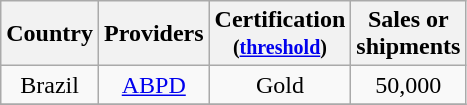<table class="wikitable sortable">
<tr>
<th style="text-align:center;">Country</th>
<th style="text-align:center;">Providers</th>
<th style="text-align:center;">Certification<br><small>(<a href='#'>threshold</a>)</small></th>
<th style="text-align:center;">Sales or<br>shipments</th>
</tr>
<tr>
<td style="text-align:center;">Brazil</td>
<td style="text-align:center;"><a href='#'>ABPD</a></td>
<td style="text-align:center;">Gold</td>
<td style="text-align:center;">50,000</td>
</tr>
<tr>
</tr>
</table>
